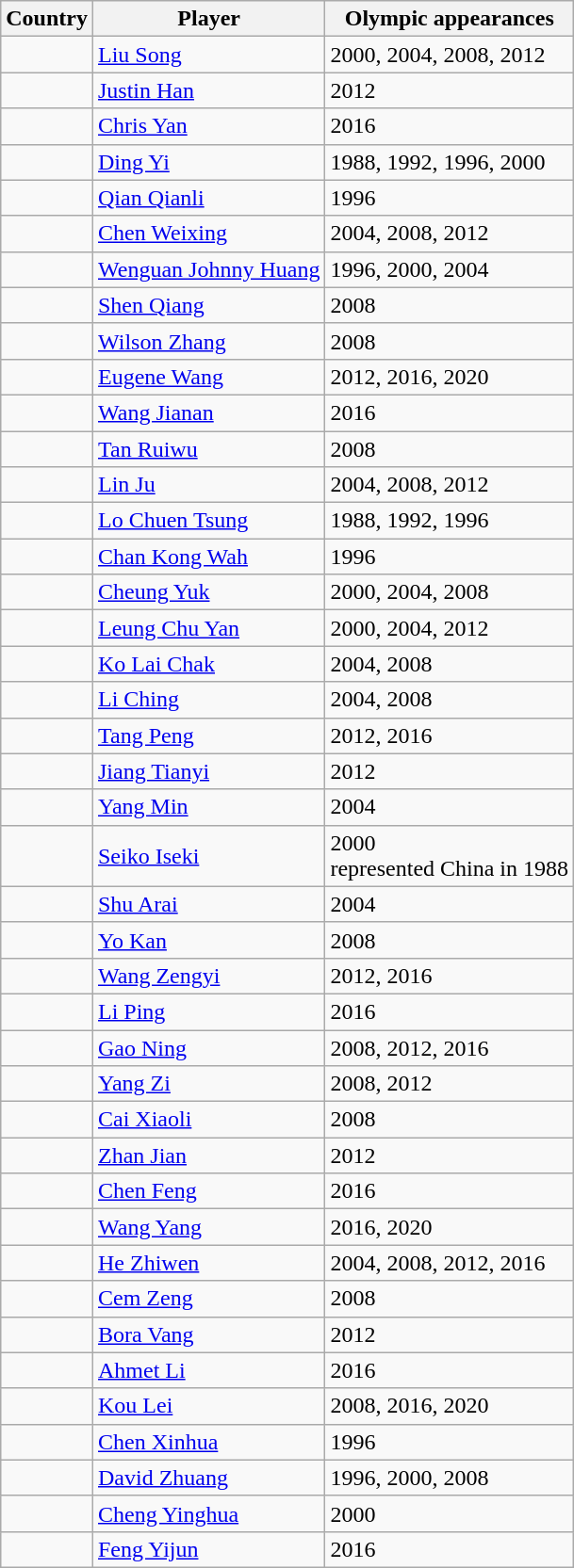<table class="wikitable">
<tr>
<th>Country</th>
<th>Player</th>
<th>Olympic appearances</th>
</tr>
<tr>
<td></td>
<td><a href='#'>Liu Song</a></td>
<td>2000, 2004, 2008, 2012</td>
</tr>
<tr>
<td></td>
<td><a href='#'>Justin Han</a></td>
<td>2012</td>
</tr>
<tr>
<td></td>
<td><a href='#'>Chris Yan</a></td>
<td>2016</td>
</tr>
<tr>
<td></td>
<td><a href='#'>Ding Yi</a></td>
<td>1988, 1992, 1996, 2000</td>
</tr>
<tr>
<td></td>
<td><a href='#'>Qian Qianli</a></td>
<td>1996</td>
</tr>
<tr>
<td></td>
<td><a href='#'>Chen Weixing</a></td>
<td>2004, 2008, 2012</td>
</tr>
<tr>
<td></td>
<td><a href='#'>Wenguan Johnny Huang</a></td>
<td>1996, 2000, 2004</td>
</tr>
<tr>
<td></td>
<td><a href='#'>Shen Qiang</a></td>
<td>2008</td>
</tr>
<tr>
<td></td>
<td><a href='#'>Wilson Zhang</a></td>
<td>2008</td>
</tr>
<tr>
<td></td>
<td><a href='#'>Eugene Wang</a></td>
<td>2012, 2016, 2020</td>
</tr>
<tr>
<td></td>
<td><a href='#'>Wang Jianan</a></td>
<td>2016</td>
</tr>
<tr>
<td></td>
<td><a href='#'>Tan Ruiwu</a></td>
<td>2008</td>
</tr>
<tr>
<td></td>
<td><a href='#'>Lin Ju</a></td>
<td>2004, 2008, 2012</td>
</tr>
<tr>
<td></td>
<td><a href='#'>Lo Chuen Tsung</a></td>
<td>1988, 1992, 1996</td>
</tr>
<tr>
<td></td>
<td><a href='#'>Chan Kong Wah</a></td>
<td>1996</td>
</tr>
<tr>
<td></td>
<td><a href='#'>Cheung Yuk</a></td>
<td>2000, 2004, 2008</td>
</tr>
<tr>
<td></td>
<td><a href='#'>Leung Chu Yan</a></td>
<td>2000, 2004, 2012</td>
</tr>
<tr>
<td></td>
<td><a href='#'>Ko Lai Chak</a></td>
<td>2004, 2008</td>
</tr>
<tr>
<td></td>
<td><a href='#'>Li Ching</a></td>
<td>2004, 2008</td>
</tr>
<tr>
<td></td>
<td><a href='#'>Tang Peng</a></td>
<td>2012, 2016</td>
</tr>
<tr>
<td></td>
<td><a href='#'>Jiang Tianyi</a></td>
<td>2012</td>
</tr>
<tr>
<td></td>
<td><a href='#'>Yang Min</a></td>
<td>2004</td>
</tr>
<tr>
<td></td>
<td><a href='#'>Seiko Iseki</a></td>
<td>2000<br>represented China in 1988</td>
</tr>
<tr>
<td></td>
<td><a href='#'>Shu Arai</a></td>
<td>2004</td>
</tr>
<tr>
<td></td>
<td><a href='#'>Yo Kan</a></td>
<td>2008</td>
</tr>
<tr>
<td></td>
<td><a href='#'>Wang Zengyi</a></td>
<td>2012, 2016</td>
</tr>
<tr>
<td></td>
<td><a href='#'>Li Ping</a></td>
<td>2016</td>
</tr>
<tr>
<td></td>
<td><a href='#'>Gao Ning</a></td>
<td>2008, 2012, 2016</td>
</tr>
<tr>
<td></td>
<td><a href='#'>Yang Zi</a></td>
<td>2008, 2012</td>
</tr>
<tr>
<td></td>
<td><a href='#'>Cai Xiaoli</a></td>
<td>2008</td>
</tr>
<tr>
<td></td>
<td><a href='#'>Zhan Jian</a></td>
<td>2012</td>
</tr>
<tr>
<td></td>
<td><a href='#'>Chen Feng</a></td>
<td>2016</td>
</tr>
<tr>
<td></td>
<td><a href='#'>Wang Yang</a></td>
<td>2016, 2020</td>
</tr>
<tr>
<td></td>
<td><a href='#'>He Zhiwen</a></td>
<td>2004, 2008, 2012, 2016</td>
</tr>
<tr>
<td></td>
<td><a href='#'>Cem Zeng</a></td>
<td>2008</td>
</tr>
<tr>
<td></td>
<td><a href='#'>Bora Vang</a></td>
<td>2012</td>
</tr>
<tr>
<td></td>
<td><a href='#'>Ahmet Li</a></td>
<td>2016</td>
</tr>
<tr>
<td></td>
<td><a href='#'>Kou Lei</a></td>
<td>2008, 2016, 2020</td>
</tr>
<tr>
<td></td>
<td><a href='#'>Chen Xinhua</a></td>
<td>1996</td>
</tr>
<tr>
<td></td>
<td><a href='#'>David Zhuang</a></td>
<td>1996, 2000, 2008</td>
</tr>
<tr>
<td></td>
<td><a href='#'>Cheng Yinghua</a></td>
<td>2000</td>
</tr>
<tr>
<td></td>
<td><a href='#'>Feng Yijun</a></td>
<td>2016</td>
</tr>
</table>
